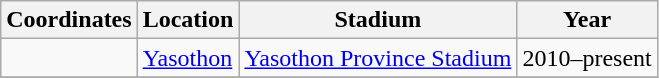<table class="wikitable sortable">
<tr>
<th>Coordinates</th>
<th>Location</th>
<th>Stadium</th>
<th>Year</th>
</tr>
<tr>
<td></td>
<td><a href='#'>Yasothon</a></td>
<td><a href='#'>Yasothon Province Stadium</a></td>
<td>2010–present</td>
</tr>
<tr>
</tr>
</table>
